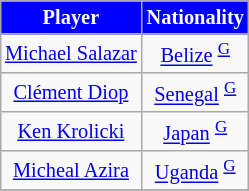<table class="wikitable" style="text-align:center; margin-left:1em; font-size:85%;">
<tr>
<th style="background:#00f; color:white; text-align:center;">Player</th>
<th style="background:#00f; color:white; text-align:center;">Nationality</th>
</tr>
<tr>
<td><a href='#'>Michael Salazar</a></td>
<td> <a href='#'>Belize</a> <sup><a href='#'>G</a></sup> </td>
</tr>
<tr>
<td><a href='#'>Clément Diop</a></td>
<td> <a href='#'>Senegal</a> <sup><a href='#'>G</a></sup></td>
</tr>
<tr>
<td><a href='#'>Ken Krolicki</a></td>
<td> <a href='#'>Japan</a> <sup><a href='#'>G</a></sup></td>
</tr>
<tr>
<td><a href='#'>Micheal Azira</a></td>
<td> <a href='#'>Uganda</a> <sup><a href='#'>G</a></sup></td>
</tr>
<tr>
</tr>
</table>
